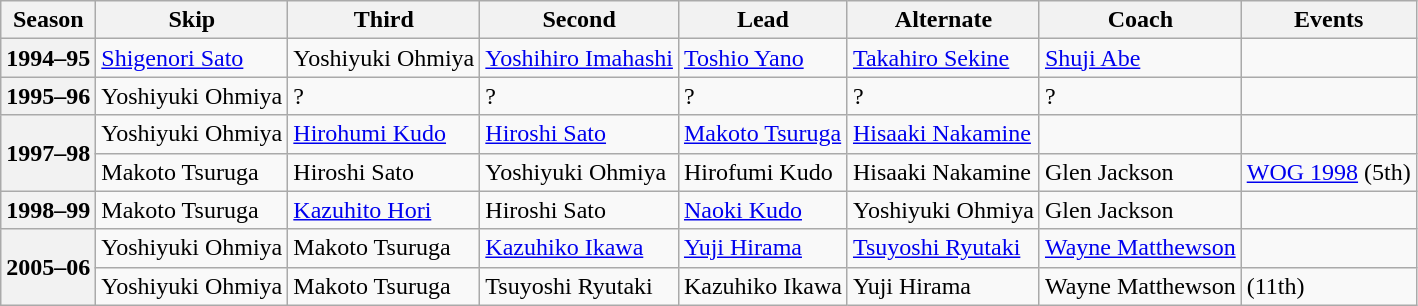<table class="wikitable">
<tr>
<th scope="col">Season</th>
<th scope="col">Skip</th>
<th scope="col">Third</th>
<th scope="col">Second</th>
<th scope="col">Lead</th>
<th scope="col">Alternate</th>
<th scope="col">Coach</th>
<th scope="col">Events</th>
</tr>
<tr>
<th scope="row">1994–95</th>
<td><a href='#'>Shigenori Sato</a></td>
<td>Yoshiyuki Ohmiya</td>
<td><a href='#'>Yoshihiro Imahashi</a></td>
<td><a href='#'>Toshio Yano</a></td>
<td><a href='#'>Takahiro Sekine</a></td>
<td><a href='#'>Shuji Abe</a></td>
<td> </td>
</tr>
<tr>
<th scope="row">1995–96</th>
<td>Yoshiyuki Ohmiya</td>
<td>?</td>
<td>?</td>
<td>?</td>
<td>?</td>
<td>?</td>
<td> </td>
</tr>
<tr>
<th scope="row" rowspan=2>1997–98</th>
<td>Yoshiyuki Ohmiya</td>
<td><a href='#'>Hirohumi Kudo</a></td>
<td><a href='#'>Hiroshi Sato</a></td>
<td><a href='#'>Makoto Tsuruga</a></td>
<td><a href='#'>Hisaaki Nakamine</a></td>
<td></td>
<td> </td>
</tr>
<tr>
<td>Makoto Tsuruga</td>
<td>Hiroshi Sato</td>
<td>Yoshiyuki Ohmiya</td>
<td>Hirofumi Kudo</td>
<td>Hisaaki Nakamine</td>
<td>Glen Jackson</td>
<td><a href='#'>WOG 1998</a> (5th)</td>
</tr>
<tr>
<th scope="row">1998–99</th>
<td>Makoto Tsuruga</td>
<td><a href='#'>Kazuhito Hori</a></td>
<td>Hiroshi Sato</td>
<td><a href='#'>Naoki Kudo</a></td>
<td>Yoshiyuki Ohmiya</td>
<td>Glen Jackson</td>
<td> </td>
</tr>
<tr>
<th scope="row" rowspan=2>2005–06</th>
<td>Yoshiyuki Ohmiya</td>
<td>Makoto Tsuruga</td>
<td><a href='#'>Kazuhiko Ikawa</a></td>
<td><a href='#'>Yuji Hirama</a></td>
<td><a href='#'>Tsuyoshi Ryutaki</a></td>
<td><a href='#'>Wayne Matthewson</a></td>
<td> </td>
</tr>
<tr>
<td>Yoshiyuki Ohmiya</td>
<td>Makoto Tsuruga</td>
<td>Tsuyoshi Ryutaki</td>
<td>Kazuhiko Ikawa</td>
<td>Yuji Hirama</td>
<td>Wayne Matthewson</td>
<td> (11th)</td>
</tr>
</table>
